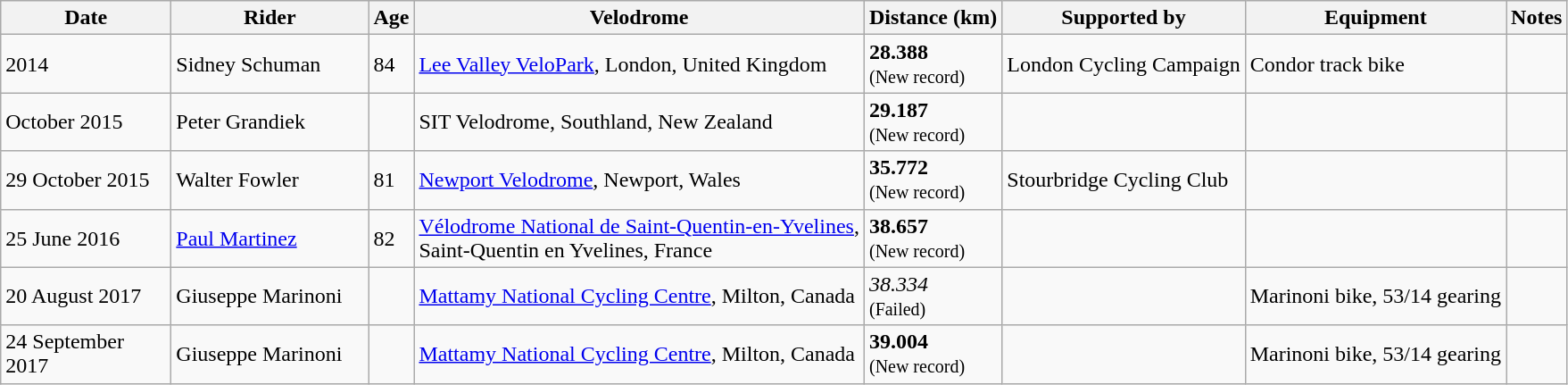<table class="wikitable sortable mw-collapsible mw-collapsed" style="min-width:22em">
<tr>
<th width=120>Date</th>
<th width=140>Rider</th>
<th>Age</th>
<th>Velodrome</th>
<th>Distance (km)</th>
<th>Supported by</th>
<th>Equipment</th>
<th>Notes</th>
</tr>
<tr>
<td>2014</td>
<td> Sidney Schuman</td>
<td>84</td>
<td><a href='#'>Lee Valley VeloPark</a>, London, United Kingdom</td>
<td><strong>28.388</strong><br><small>(New record)</small></td>
<td>London Cycling Campaign</td>
<td>Condor track bike</td>
<td></td>
</tr>
<tr>
<td>October 2015</td>
<td> Peter Grandiek</td>
<td></td>
<td>SIT Velodrome, Southland, New Zealand</td>
<td><strong>29.187</strong><br><small>(New record)</small></td>
<td></td>
<td></td>
<td></td>
</tr>
<tr>
<td>29 October 2015</td>
<td> Walter Fowler</td>
<td>81</td>
<td><a href='#'>Newport Velodrome</a>, Newport, Wales</td>
<td><strong>35.772</strong><br><small>(New record)</small></td>
<td>Stourbridge Cycling Club</td>
<td></td>
<td></td>
</tr>
<tr>
<td>25 June 2016</td>
<td> <a href='#'>Paul Martinez</a></td>
<td>82</td>
<td><a href='#'>Vélodrome National de Saint-Quentin-en-Yvelines</a>,<br>Saint-Quentin en Yvelines, France</td>
<td><strong>38.657</strong><br><small>(New record)</small></td>
<td></td>
<td></td>
<td></td>
</tr>
<tr>
<td>20 August 2017</td>
<td> Giuseppe Marinoni</td>
<td></td>
<td><a href='#'>Mattamy National Cycling Centre</a>, Milton, Canada</td>
<td><em>38.334</em><br><small>(Failed)</small></td>
<td></td>
<td>Marinoni bike, 53/14 gearing</td>
<td></td>
</tr>
<tr>
<td>24 September 2017</td>
<td> Giuseppe Marinoni</td>
<td></td>
<td><a href='#'>Mattamy National Cycling Centre</a>, Milton, Canada</td>
<td><strong>39.004</strong><br><small>(New record)</small></td>
<td></td>
<td>Marinoni bike, 53/14 gearing</td>
<td></td>
</tr>
</table>
